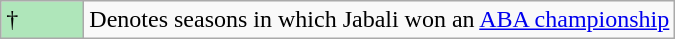<table class="wikitable">
<tr>
<td style="background:#afe6ba; width:3em;">†</td>
<td>Denotes seasons in which Jabali won an <a href='#'>ABA championship</a></td>
</tr>
</table>
